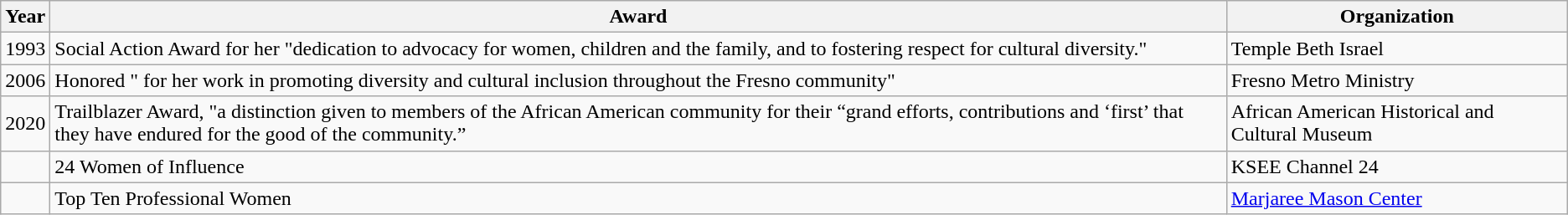<table class="wikitable">
<tr>
<th>Year</th>
<th>Award</th>
<th>Organization</th>
</tr>
<tr>
<td>1993</td>
<td>Social Action Award for her "dedication to advocacy for women, children and the family, and to fostering respect for cultural diversity."</td>
<td>Temple Beth Israel</td>
</tr>
<tr>
<td>2006</td>
<td>Honored " for her work in promoting diversity and cultural inclusion throughout the Fresno community"</td>
<td>Fresno Metro Ministry</td>
</tr>
<tr>
<td>2020</td>
<td>Trailblazer Award, "a distinction given to members of the African American community for their “grand efforts, contributions and ‘first’ that they have endured for the good of the community.”</td>
<td>African American Historical and Cultural Museum</td>
</tr>
<tr>
<td></td>
<td>24 Women of Influence</td>
<td>KSEE Channel 24</td>
</tr>
<tr>
<td></td>
<td>Top Ten Professional Women</td>
<td><a href='#'>Marjaree Mason Center</a></td>
</tr>
</table>
